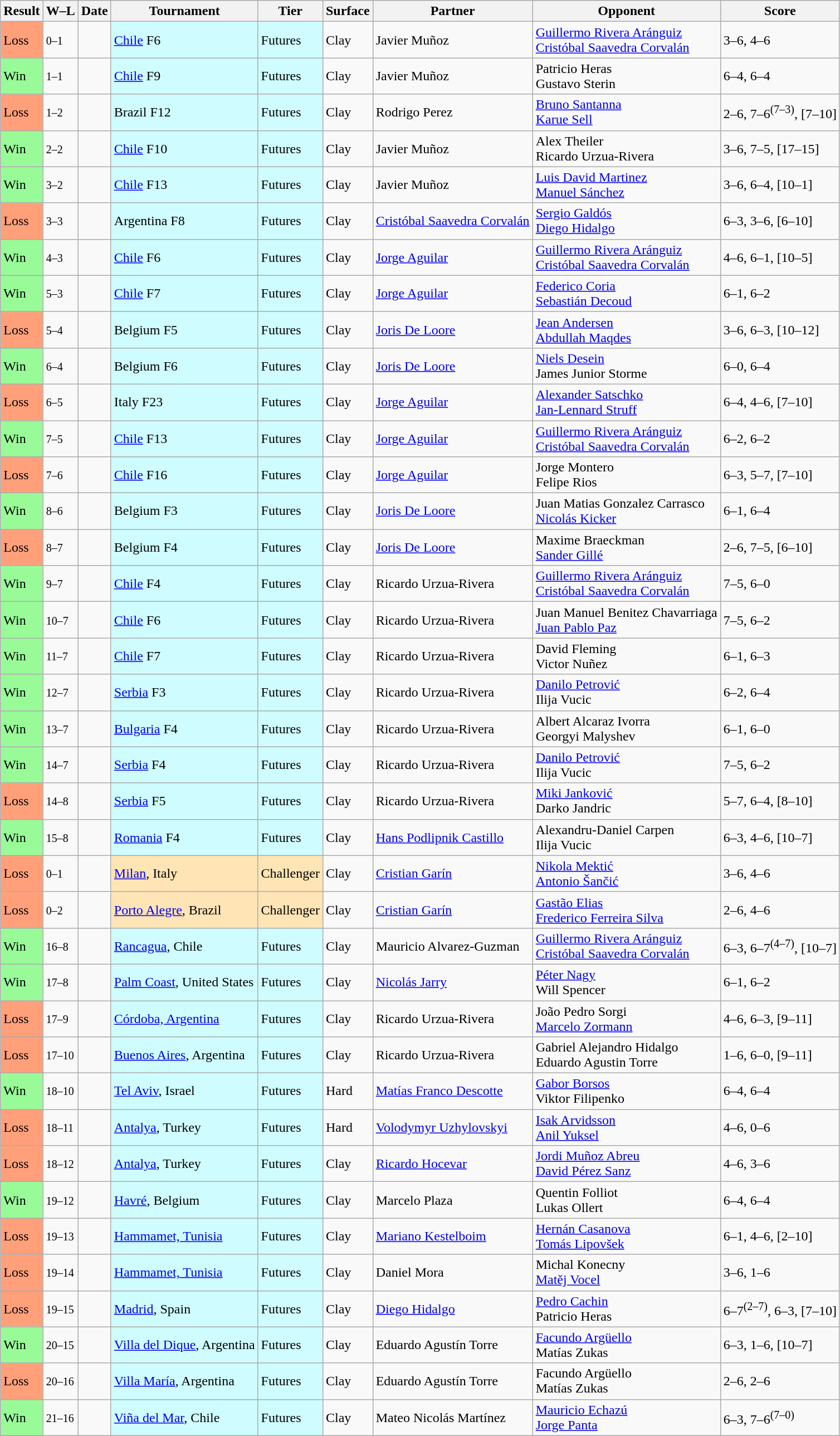<table class="sortable wikitable">
<tr>
<th>Result</th>
<th class="unsortable">W–L</th>
<th>Date</th>
<th>Tournament</th>
<th>Tier</th>
<th>Surface</th>
<th>Partner</th>
<th>Opponent</th>
<th class="unsortable">Score</th>
</tr>
<tr>
<td bgcolor=#FFA07A>Loss</td>
<td><small>0–1</small></td>
<td></td>
<td bgcolor=#cffcff><a href='#'>Chile</a> F6</td>
<td bgcolor=#cffcff>Futures</td>
<td>Clay</td>
<td> Javier Muñoz</td>
<td> <a href='#'>Guillermo Rivera Aránguiz</a><br>  <a href='#'>Cristóbal Saavedra Corvalán</a></td>
<td>3–6, 4–6</td>
</tr>
<tr>
<td bgcolor=98FB98>Win</td>
<td><small>1–1</small></td>
<td></td>
<td bgcolor=#cffcff><a href='#'>Chile</a> F9</td>
<td bgcolor=#cffcff>Futures</td>
<td>Clay</td>
<td> Javier Muñoz</td>
<td> Patricio Heras<br>  Gustavo Sterin</td>
<td>6–4, 6–4</td>
</tr>
<tr>
<td bgcolor=#FFA07A>Loss</td>
<td><small>1–2</small></td>
<td></td>
<td bgcolor=#cffcff>Brazil F12</td>
<td bgcolor=#cffcff>Futures</td>
<td>Clay</td>
<td> Rodrigo Perez</td>
<td> <a href='#'>Bruno Santanna</a><br>  <a href='#'>Karue Sell</a></td>
<td>2–6, 7–6<sup>(7–3)</sup>, [7–10]</td>
</tr>
<tr>
<td bgcolor=98FB98>Win</td>
<td><small>2–2</small></td>
<td></td>
<td bgcolor=#cffcff><a href='#'>Chile</a> F10</td>
<td bgcolor=#cffcff>Futures</td>
<td>Clay</td>
<td> Javier Muñoz</td>
<td> Alex Theiler <br>  Ricardo Urzua-Rivera</td>
<td>3–6, 7–5, [17–15]</td>
</tr>
<tr>
<td bgcolor=98FB98>Win</td>
<td><small>3–2</small></td>
<td></td>
<td bgcolor=#cffcff><a href='#'>Chile</a> F13</td>
<td bgcolor=#cffcff>Futures</td>
<td>Clay</td>
<td> Javier Muñoz</td>
<td> <a href='#'>Luis David Martinez</a> <br>  <a href='#'>Manuel Sánchez</a></td>
<td>3–6, 6–4, [10–1]</td>
</tr>
<tr>
<td bgcolor=#FFA07A>Loss</td>
<td><small>3–3</small></td>
<td></td>
<td bgcolor=#cffcff>Argentina F8</td>
<td bgcolor=#cffcff>Futures</td>
<td>Clay</td>
<td> <a href='#'>Cristóbal Saavedra Corvalán</a></td>
<td> <a href='#'>Sergio Galdós</a><br>  <a href='#'>Diego Hidalgo</a></td>
<td>6–3, 3–6, [6–10]</td>
</tr>
<tr>
<td bgcolor=98FB98>Win</td>
<td><small>4–3</small></td>
<td></td>
<td bgcolor=#cffcff><a href='#'>Chile</a> F6</td>
<td bgcolor=#cffcff>Futures</td>
<td>Clay</td>
<td> <a href='#'>Jorge Aguilar</a></td>
<td> <a href='#'>Guillermo Rivera Aránguiz</a><br>  <a href='#'>Cristóbal Saavedra Corvalán</a></td>
<td>4–6, 6–1, [10–5]</td>
</tr>
<tr>
<td bgcolor=98FB98>Win</td>
<td><small>5–3</small></td>
<td></td>
<td bgcolor=#cffcff><a href='#'>Chile</a> F7</td>
<td bgcolor=#cffcff>Futures</td>
<td>Clay</td>
<td> <a href='#'>Jorge Aguilar</a></td>
<td> <a href='#'>Federico Coria</a><br>  <a href='#'>Sebastián Decoud</a></td>
<td>6–1, 6–2</td>
</tr>
<tr>
<td bgcolor=#FFA07A>Loss</td>
<td><small>5–4</small></td>
<td></td>
<td bgcolor=#cffcff>Belgium F5</td>
<td bgcolor=#cffcff>Futures</td>
<td>Clay</td>
<td> <a href='#'>Joris De Loore</a></td>
<td> <a href='#'>Jean Andersen</a> <br>  <a href='#'>Abdullah Maqdes</a></td>
<td>3–6, 6–3, [10–12]</td>
</tr>
<tr>
<td bgcolor=98FB98>Win</td>
<td><small>6–4</small></td>
<td></td>
<td bgcolor=#cffcff>Belgium F6</td>
<td bgcolor=#cffcff>Futures</td>
<td>Clay</td>
<td> <a href='#'>Joris De Loore</a></td>
<td> <a href='#'>Niels Desein</a> <br>  James Junior Storme</td>
<td>6–0, 6–4</td>
</tr>
<tr>
<td bgcolor=#FFA07A>Loss</td>
<td><small>6–5</small></td>
<td></td>
<td bgcolor=#cffcff>Italy F23</td>
<td bgcolor=#cffcff>Futures</td>
<td>Clay</td>
<td> <a href='#'>Jorge Aguilar</a></td>
<td> <a href='#'>Alexander Satschko</a> <br>  <a href='#'>Jan-Lennard Struff</a></td>
<td>6–4, 4–6, [7–10]</td>
</tr>
<tr>
<td bgcolor=98FB98>Win</td>
<td><small>7–5</small></td>
<td></td>
<td bgcolor=#cffcff><a href='#'>Chile</a> F13</td>
<td bgcolor=#cffcff>Futures</td>
<td>Clay</td>
<td> <a href='#'>Jorge Aguilar</a></td>
<td> <a href='#'>Guillermo Rivera Aránguiz</a><br>  <a href='#'>Cristóbal Saavedra Corvalán</a></td>
<td>6–2, 6–2</td>
</tr>
<tr>
<td bgcolor=#FFA07A>Loss</td>
<td><small>7–6</small></td>
<td></td>
<td bgcolor=#cffcff><a href='#'>Chile</a> F16</td>
<td bgcolor=#cffcff>Futures</td>
<td>Clay</td>
<td> <a href='#'>Jorge Aguilar</a></td>
<td> Jorge Montero <br>  Felipe Rios</td>
<td>6–3, 5–7, [7–10]</td>
</tr>
<tr>
<td bgcolor=98FB98>Win</td>
<td><small>8–6</small></td>
<td></td>
<td bgcolor=#cffcff>Belgium F3</td>
<td bgcolor=#cffcff>Futures</td>
<td>Clay</td>
<td> <a href='#'>Joris De Loore</a></td>
<td> Juan Matias Gonzalez Carrasco <br>  <a href='#'>Nicolás Kicker</a></td>
<td>6–1, 6–4</td>
</tr>
<tr>
<td bgcolor=#FFA07A>Loss</td>
<td><small>8–7</small></td>
<td></td>
<td bgcolor=#cffcff>Belgium F4</td>
<td bgcolor=#cffcff>Futures</td>
<td>Clay</td>
<td> <a href='#'>Joris De Loore</a></td>
<td> Maxime Braeckman <br>  <a href='#'>Sander Gillé</a></td>
<td>2–6, 7–5, [6–10]</td>
</tr>
<tr>
<td bgcolor=98FB98>Win</td>
<td><small>9–7</small></td>
<td></td>
<td bgcolor=#cffcff><a href='#'>Chile</a> F4</td>
<td bgcolor=#cffcff>Futures</td>
<td>Clay</td>
<td> Ricardo Urzua-Rivera</td>
<td> <a href='#'>Guillermo Rivera Aránguiz</a><br>  <a href='#'>Cristóbal Saavedra Corvalán</a></td>
<td>7–5, 6–0</td>
</tr>
<tr>
<td bgcolor=98FB98>Win</td>
<td><small>10–7</small></td>
<td></td>
<td bgcolor=#cffcff><a href='#'>Chile</a> F6</td>
<td bgcolor=#cffcff>Futures</td>
<td>Clay</td>
<td> Ricardo Urzua-Rivera</td>
<td> Juan Manuel Benitez Chavarriaga<br>  <a href='#'>Juan Pablo Paz</a></td>
<td>7–5, 6–2</td>
</tr>
<tr>
<td bgcolor=98FB98>Win</td>
<td><small>11–7</small></td>
<td></td>
<td bgcolor=#cffcff><a href='#'>Chile</a> F7</td>
<td bgcolor=#cffcff>Futures</td>
<td>Clay</td>
<td> Ricardo Urzua-Rivera</td>
<td> David Fleming<br>  Victor Nuñez</td>
<td>6–1, 6–3</td>
</tr>
<tr>
<td bgcolor=98FB98>Win</td>
<td><small>12–7</small></td>
<td></td>
<td bgcolor=#cffcff><a href='#'>Serbia</a> F3</td>
<td bgcolor=#cffcff>Futures</td>
<td>Clay</td>
<td> Ricardo Urzua-Rivera</td>
<td> <a href='#'>Danilo Petrović</a> <br>  Ilija Vucic</td>
<td>6–2, 6–4</td>
</tr>
<tr>
<td bgcolor=98FB98>Win</td>
<td><small>13–7</small></td>
<td></td>
<td bgcolor=#cffcff><a href='#'>Bulgaria</a> F4</td>
<td bgcolor=#cffcff>Futures</td>
<td>Clay</td>
<td> Ricardo Urzua-Rivera</td>
<td> Albert Alcaraz Ivorra <br>  Georgyi Malyshev</td>
<td>6–1, 6–0</td>
</tr>
<tr>
<td bgcolor=98FB98>Win</td>
<td><small>14–7</small></td>
<td></td>
<td bgcolor=#cffcff><a href='#'>Serbia</a> F4</td>
<td bgcolor=#cffcff>Futures</td>
<td>Clay</td>
<td> Ricardo Urzua-Rivera</td>
<td> <a href='#'>Danilo Petrović</a> <br>  Ilija Vucic</td>
<td>7–5, 6–2</td>
</tr>
<tr>
<td bgcolor=#FFA07A>Loss</td>
<td><small>14–8</small></td>
<td></td>
<td bgcolor=#cffcff><a href='#'>Serbia</a> F5</td>
<td bgcolor=#cffcff>Futures</td>
<td>Clay</td>
<td> Ricardo Urzua-Rivera</td>
<td> <a href='#'>Miki Janković</a> <br>  Darko Jandric</td>
<td>5–7, 6–4, [8–10]</td>
</tr>
<tr>
<td bgcolor=98FB98>Win</td>
<td><small>15–8</small></td>
<td></td>
<td bgcolor=#cffcff><a href='#'>Romania</a> F4</td>
<td bgcolor=#cffcff>Futures</td>
<td>Clay</td>
<td> <a href='#'>Hans Podlipnik Castillo</a></td>
<td> Alexandru-Daniel Carpen <br>  Ilija Vucic</td>
<td>6–3, 4–6, [10–7]</td>
</tr>
<tr>
<td bgcolor=#FFA07A>Loss</td>
<td><small>0–1</small></td>
<td></td>
<td bgcolor=moccasin><a href='#'>Milan</a>, Italy</td>
<td bgcolor=moccasin>Challenger</td>
<td>Clay</td>
<td> <a href='#'>Cristian Garín</a></td>
<td> <a href='#'>Nikola Mektić</a><br>  <a href='#'>Antonio Šančić</a></td>
<td>3–6, 4–6</td>
</tr>
<tr>
<td bgcolor=#FFA07A>Loss</td>
<td><small>0–2</small></td>
<td></td>
<td bgcolor=moccasin><a href='#'>Porto Alegre</a>, Brazil</td>
<td bgcolor=moccasin>Challenger</td>
<td>Clay</td>
<td> <a href='#'>Cristian Garín</a></td>
<td> <a href='#'>Gastão Elias</a><br>  <a href='#'>Frederico Ferreira Silva</a></td>
<td>2–6, 4–6</td>
</tr>
<tr>
<td bgcolor=98FB98>Win</td>
<td><small>16–8</small></td>
<td></td>
<td bgcolor=#cffcff><a href='#'>Rancagua</a>, Chile</td>
<td bgcolor=#cffcff>Futures</td>
<td>Clay</td>
<td> Mauricio Alvarez-Guzman</td>
<td> <a href='#'>Guillermo Rivera Aránguiz</a><br>  <a href='#'>Cristóbal Saavedra Corvalán</a></td>
<td>6–3, 6–7<sup>(4–7)</sup>, [10–7]</td>
</tr>
<tr>
<td style="background:#98FB98">Win</td>
<td><small>17–8</small></td>
<td></td>
<td bgcolor=#cffcff><a href='#'>Palm Coast</a>, United States</td>
<td bgcolor=#cffcff>Futures</td>
<td>Clay</td>
<td> <a href='#'>Nicolás Jarry</a></td>
<td> <a href='#'>Péter Nagy</a><br> Will Spencer</td>
<td>6–1, 6–2</td>
</tr>
<tr>
<td bgcolor=#FFA07A>Loss</td>
<td><small>17–9</small></td>
<td></td>
<td bgcolor=#cffcff><a href='#'>Córdoba, Argentina</a></td>
<td bgcolor=#cffcff>Futures</td>
<td>Clay</td>
<td> Ricardo Urzua-Rivera</td>
<td> João Pedro Sorgi <br>  <a href='#'>Marcelo Zormann</a></td>
<td>4–6, 6–3, [9–11]</td>
</tr>
<tr>
<td bgcolor=#FFA07A>Loss</td>
<td><small>17–10</small></td>
<td></td>
<td bgcolor=#cffcff><a href='#'>Buenos Aires</a>, Argentina</td>
<td bgcolor=#cffcff>Futures</td>
<td>Clay</td>
<td> Ricardo Urzua-Rivera</td>
<td> Gabriel Alejandro Hidalgo <br>  Eduardo Agustin Torre</td>
<td>1–6, 6–0, [9–11]</td>
</tr>
<tr>
<td style="background:#98FB98">Win</td>
<td><small>18–10</small></td>
<td></td>
<td bgcolor=#cffcff><a href='#'>Tel Aviv</a>, Israel</td>
<td bgcolor=#cffcff>Futures</td>
<td>Hard</td>
<td> <a href='#'>Matías Franco Descotte</a></td>
<td> <a href='#'>Gabor Borsos</a> <br> Viktor Filipenko</td>
<td>6–4, 6–4</td>
</tr>
<tr>
<td bgcolor=#FFA07A>Loss</td>
<td><small>18–11</small></td>
<td></td>
<td bgcolor=#cffcff><a href='#'>Antalya</a>, Turkey</td>
<td bgcolor=#cffcff>Futures</td>
<td>Hard</td>
<td> <a href='#'>Volodymyr Uzhylovskyi</a></td>
<td> <a href='#'>Isak Arvidsson</a> <br> <a href='#'>Anil Yuksel</a></td>
<td>4–6, 0–6</td>
</tr>
<tr>
<td bgcolor=#FFA07A>Loss</td>
<td><small>18–12</small></td>
<td></td>
<td bgcolor=#cffcff><a href='#'>Antalya</a>, Turkey</td>
<td bgcolor=#cffcff>Futures</td>
<td>Clay</td>
<td> <a href='#'>Ricardo Hocevar</a></td>
<td> <a href='#'>Jordi Muñoz Abreu</a> <br> <a href='#'>David Pérez Sanz</a></td>
<td>4–6, 3–6</td>
</tr>
<tr>
<td style="background:#98FB98">Win</td>
<td><small>19–12</small></td>
<td></td>
<td bgcolor=#cffcff><a href='#'>Havré</a>, Belgium</td>
<td bgcolor=#cffcff>Futures</td>
<td>Clay</td>
<td> Marcelo Plaza</td>
<td> Quentin Folliot <br> Lukas Ollert</td>
<td>6–4, 6–4</td>
</tr>
<tr>
<td bgcolor=#FFA07A>Loss</td>
<td><small>19–13</small></td>
<td></td>
<td bgcolor=#cffcff><a href='#'>Hammamet, Tunisia</a></td>
<td bgcolor=#cffcff>Futures</td>
<td>Clay</td>
<td> <a href='#'>Mariano Kestelboim</a></td>
<td> <a href='#'>Hernán Casanova</a> <br> <a href='#'>Tomás Lipovšek</a></td>
<td>6–1, 4–6, [2–10]</td>
</tr>
<tr>
<td bgcolor=#FFA07A>Loss</td>
<td><small>19–14</small></td>
<td></td>
<td bgcolor=#cffcff><a href='#'>Hammamet, Tunisia</a></td>
<td bgcolor=#cffcff>Futures</td>
<td>Clay</td>
<td> Daniel Mora</td>
<td> Michal Konecny <br> <a href='#'>Matěj Vocel</a></td>
<td>3–6, 1–6</td>
</tr>
<tr>
<td bgcolor=#FFA07A>Loss</td>
<td><small>19–15</small></td>
<td></td>
<td bgcolor=#cffcff><a href='#'>Madrid</a>, Spain</td>
<td bgcolor=#cffcff>Futures</td>
<td>Clay</td>
<td> <a href='#'>Diego Hidalgo</a></td>
<td> <a href='#'>Pedro Cachin</a> <br> Patricio Heras</td>
<td>6–7<sup>(2–7)</sup>, 6–3, [7–10]</td>
</tr>
<tr>
<td style="background:#98FB98">Win</td>
<td><small>20–15</small></td>
<td></td>
<td bgcolor=#cffcff><a href='#'>Villa del Dique</a>, Argentina</td>
<td bgcolor=#cffcff>Futures</td>
<td>Clay</td>
<td> Eduardo Agustín Torre</td>
<td> <a href='#'>Facundo Argüello</a> <br> Matías Zukas</td>
<td>6–3, 1–6, [10–7]</td>
</tr>
<tr>
<td bgcolor=#FFA07A>Loss</td>
<td><small>20–16</small></td>
<td></td>
<td bgcolor=#cffcff><a href='#'>Villa María</a>, Argentina</td>
<td bgcolor=#cffcff>Futures</td>
<td>Clay</td>
<td> Eduardo Agustín Torre</td>
<td> Facundo Argüello <br> Matías Zukas</td>
<td>2–6, 2–6</td>
</tr>
<tr>
<td style="background:#98FB98">Win</td>
<td><small>21–16</small></td>
<td></td>
<td bgcolor=#cffcff><a href='#'>Viña del Mar</a>, Chile</td>
<td bgcolor=#cffcff>Futures</td>
<td>Clay</td>
<td> Mateo Nicolás Martínez</td>
<td> <a href='#'>Mauricio Echazú</a> <br> <a href='#'>Jorge Panta</a></td>
<td>6–3, 7–6<sup>(7–0)</sup></td>
</tr>
</table>
